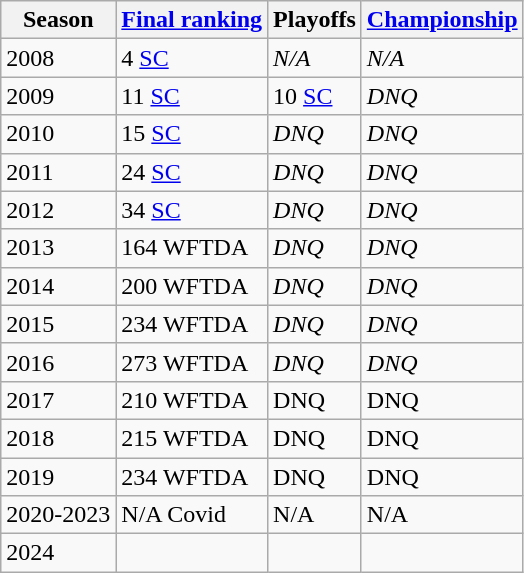<table class="wikitable sortable">
<tr>
<th>Season</th>
<th><a href='#'>Final ranking</a></th>
<th>Playoffs</th>
<th><a href='#'>Championship</a></th>
</tr>
<tr>
<td>2008</td>
<td>4 <a href='#'>SC</a></td>
<td><em>N/A</em></td>
<td><em>N/A</em></td>
</tr>
<tr>
<td>2009</td>
<td>11 <a href='#'>SC</a></td>
<td>10 <a href='#'>SC</a></td>
<td><em>DNQ</em></td>
</tr>
<tr>
<td>2010</td>
<td>15 <a href='#'>SC</a></td>
<td><em>DNQ</em></td>
<td><em>DNQ</em></td>
</tr>
<tr>
<td>2011</td>
<td>24 <a href='#'>SC</a></td>
<td><em>DNQ</em></td>
<td><em>DNQ</em></td>
</tr>
<tr>
<td>2012</td>
<td>34 <a href='#'>SC</a></td>
<td><em>DNQ</em></td>
<td><em>DNQ</em></td>
</tr>
<tr>
<td>2013</td>
<td>164 WFTDA</td>
<td><em>DNQ</em></td>
<td><em>DNQ</em></td>
</tr>
<tr>
<td>2014</td>
<td>200 WFTDA</td>
<td><em>DNQ</em></td>
<td><em>DNQ</em></td>
</tr>
<tr>
<td>2015</td>
<td>234 WFTDA</td>
<td><em>DNQ</em></td>
<td><em>DNQ</em></td>
</tr>
<tr>
<td>2016</td>
<td>273 WFTDA</td>
<td><em>DNQ</em></td>
<td><em>DNQ</em></td>
</tr>
<tr>
<td>2017</td>
<td>210 WFTDA</td>
<td>DNQ</td>
<td>DNQ</td>
</tr>
<tr>
<td>2018</td>
<td>215 WFTDA</td>
<td>DNQ</td>
<td>DNQ</td>
</tr>
<tr>
<td>2019</td>
<td>234 WFTDA</td>
<td>DNQ</td>
<td>DNQ</td>
</tr>
<tr>
<td>2020-2023</td>
<td>N/A Covid</td>
<td>N/A</td>
<td>N/A</td>
</tr>
<tr>
<td>2024</td>
<td></td>
<td></td>
<td></td>
</tr>
</table>
